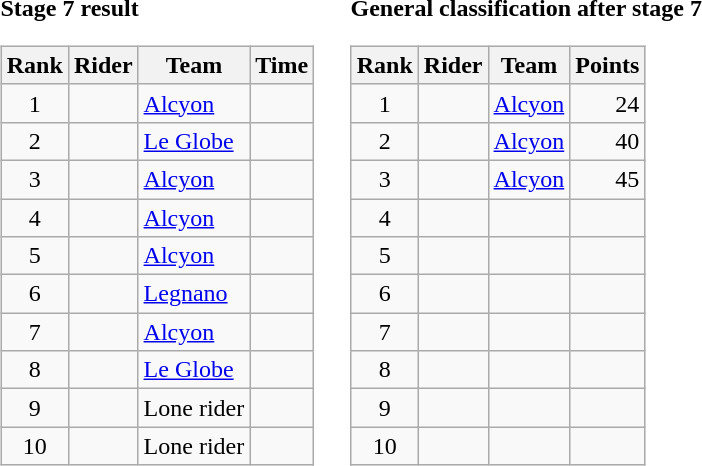<table>
<tr>
<td><strong>Stage 7 result</strong><br><table class="wikitable">
<tr>
<th scope="col">Rank</th>
<th scope="col">Rider</th>
<th scope="col">Team</th>
<th scope="col">Time</th>
</tr>
<tr>
<td style="text-align:center;">1</td>
<td></td>
<td><a href='#'>Alcyon</a></td>
<td style="text-align:right;"></td>
</tr>
<tr>
<td style="text-align:center;">2</td>
<td></td>
<td><a href='#'>Le Globe</a></td>
<td style="text-align:right;"></td>
</tr>
<tr>
<td style="text-align:center;">3</td>
<td></td>
<td><a href='#'>Alcyon</a></td>
<td style="text-align:right;"></td>
</tr>
<tr>
<td style="text-align:center;">4</td>
<td></td>
<td><a href='#'>Alcyon</a></td>
<td style="text-align:right;"></td>
</tr>
<tr>
<td style="text-align:center;">5</td>
<td></td>
<td><a href='#'>Alcyon</a></td>
<td style="text-align:right;"></td>
</tr>
<tr>
<td style="text-align:center;">6</td>
<td></td>
<td><a href='#'>Legnano</a></td>
<td style="text-align:right;"></td>
</tr>
<tr>
<td style="text-align:center;">7</td>
<td></td>
<td><a href='#'>Alcyon</a></td>
<td style="text-align:right;"></td>
</tr>
<tr>
<td style="text-align:center;">8</td>
<td></td>
<td><a href='#'>Le Globe</a></td>
<td style="text-align:right;"></td>
</tr>
<tr>
<td style="text-align:center;">9</td>
<td></td>
<td>Lone rider</td>
<td style="text-align:right;"></td>
</tr>
<tr>
<td style="text-align:center;">10</td>
<td></td>
<td>Lone rider</td>
<td style="text-align:right;"></td>
</tr>
</table>
</td>
<td></td>
<td><strong>General classification after stage 7</strong><br><table class="wikitable">
<tr>
<th scope="col">Rank</th>
<th scope="col">Rider</th>
<th scope="col">Team</th>
<th scope="col">Points</th>
</tr>
<tr>
<td style="text-align:center;">1</td>
<td></td>
<td><a href='#'>Alcyon</a></td>
<td style="text-align:right;">24</td>
</tr>
<tr>
<td style="text-align:center;">2</td>
<td></td>
<td><a href='#'>Alcyon</a></td>
<td style="text-align:right;">40</td>
</tr>
<tr>
<td style="text-align:center;">3</td>
<td></td>
<td><a href='#'>Alcyon</a></td>
<td style="text-align:right;">45</td>
</tr>
<tr>
<td style="text-align:center;">4</td>
<td></td>
<td></td>
<td style="text-align:right;"></td>
</tr>
<tr>
<td style="text-align:center;">5</td>
<td></td>
<td></td>
<td style="text-align:right;"></td>
</tr>
<tr>
<td style="text-align:center;">6</td>
<td></td>
<td></td>
<td style="text-align:right;"></td>
</tr>
<tr>
<td style="text-align:center;">7</td>
<td></td>
<td></td>
<td style="text-align:right;"></td>
</tr>
<tr>
<td style="text-align:center;">8</td>
<td></td>
<td></td>
<td style="text-align:right;"></td>
</tr>
<tr>
<td style="text-align:center;">9</td>
<td></td>
<td></td>
<td style="text-align:right;"></td>
</tr>
<tr>
<td style="text-align:center;">10</td>
<td></td>
<td></td>
<td style="text-align:right;"></td>
</tr>
</table>
</td>
</tr>
</table>
